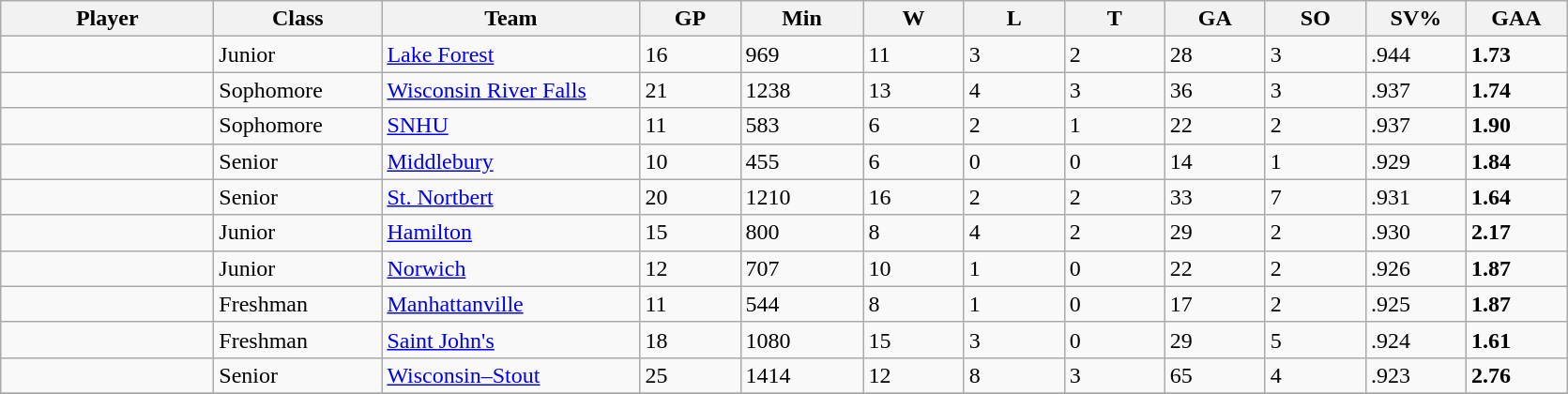<table class="wikitable sortable">
<tr>
<th style="width: 9em;">Player</th>
<th style="width: 7em;">Class</th>
<th style="width: 11em;">Team</th>
<th style="width: 4em;">GP</th>
<th style="width: 5em;">Min</th>
<th style="width: 4em;">W</th>
<th style="width: 4em;">L</th>
<th style="width: 4em;">T</th>
<th style="width: 4em;">GA</th>
<th style="width: 4em;">SO</th>
<th style="width: 4em;">SV%</th>
<th style="width: 4em;">GAA</th>
</tr>
<tr>
<td></td>
<td>Junior</td>
<td><a href='#'>Lake Forest</a></td>
<td>16</td>
<td>969</td>
<td>11</td>
<td>3</td>
<td>2</td>
<td>28</td>
<td>3</td>
<td>.944</td>
<td><strong>1.73</strong></td>
</tr>
<tr>
<td></td>
<td>Sophomore</td>
<td><a href='#'>Wisconsin River Falls</a></td>
<td>21</td>
<td>1238</td>
<td>13</td>
<td>4</td>
<td>3</td>
<td>36</td>
<td>3</td>
<td>.937</td>
<td><strong>1.74</strong></td>
</tr>
<tr>
<td></td>
<td>Sophomore</td>
<td><a href='#'>SNHU</a></td>
<td>11</td>
<td>583</td>
<td>6</td>
<td>2</td>
<td>1</td>
<td>22</td>
<td>2</td>
<td>.937</td>
<td><strong>1.90</strong></td>
</tr>
<tr>
<td></td>
<td>Senior</td>
<td><a href='#'>Middlebury</a></td>
<td>10</td>
<td>455</td>
<td>6</td>
<td>0</td>
<td>0</td>
<td>14</td>
<td>1</td>
<td>.929</td>
<td><strong>1.84</strong></td>
</tr>
<tr>
<td></td>
<td>Senior</td>
<td><a href='#'>St. Nortbert</a></td>
<td>20</td>
<td>1210</td>
<td>16</td>
<td>2</td>
<td>2</td>
<td>33</td>
<td>7</td>
<td>.931</td>
<td><strong>1.64</strong></td>
</tr>
<tr>
<td></td>
<td>Junior</td>
<td><a href='#'>Hamilton</a></td>
<td>15</td>
<td>800</td>
<td>8</td>
<td>4</td>
<td>2</td>
<td>29</td>
<td>2</td>
<td>.930</td>
<td><strong>2.17</strong></td>
</tr>
<tr>
<td></td>
<td>Junior</td>
<td><a href='#'>Norwich</a></td>
<td>12</td>
<td>707</td>
<td>10</td>
<td>1</td>
<td>0</td>
<td>22</td>
<td>2</td>
<td>.926</td>
<td><strong>1.87</strong></td>
</tr>
<tr>
<td></td>
<td>Freshman</td>
<td><a href='#'>Manhattanville</a></td>
<td>11</td>
<td>544</td>
<td>8</td>
<td>1</td>
<td>0</td>
<td>17</td>
<td>2</td>
<td>.925</td>
<td><strong>1.87</strong></td>
</tr>
<tr>
<td></td>
<td>Freshman</td>
<td><a href='#'>Saint John's</a></td>
<td>18</td>
<td>1080</td>
<td>15</td>
<td>3</td>
<td>0</td>
<td>29</td>
<td>5</td>
<td>.924</td>
<td><strong>1.61</strong></td>
</tr>
<tr>
<td></td>
<td>Senior</td>
<td><a href='#'>Wisconsin–Stout</a></td>
<td>25</td>
<td>1414</td>
<td>12</td>
<td>8</td>
<td>3</td>
<td>65</td>
<td>4</td>
<td>.923</td>
<td><strong>2.76</strong></td>
</tr>
<tr>
</tr>
</table>
